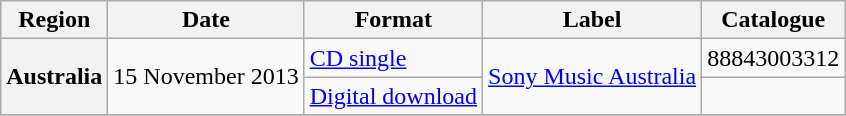<table class="wikitable plainrowheaders">
<tr>
<th scope="col">Region</th>
<th scope="col">Date</th>
<th scope="col">Format</th>
<th scope="col">Label</th>
<th scope="col">Catalogue</th>
</tr>
<tr>
<th scope="row" rowspan="2">Australia</th>
<td rowspan="2">15 November 2013</td>
<td><a href='#'>CD single</a></td>
<td rowspan="2"><a href='#'>Sony Music Australia</a></td>
<td>88843003312</td>
</tr>
<tr>
<td><a href='#'>Digital download</a></td>
<td></td>
</tr>
<tr>
</tr>
</table>
